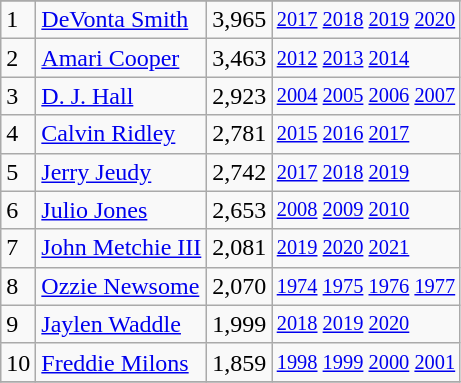<table class="wikitable">
<tr>
</tr>
<tr>
<td>1</td>
<td><a href='#'>DeVonta Smith</a></td>
<td>3,965</td>
<td style="font-size:85%;"><a href='#'>2017</a> <a href='#'>2018</a> <a href='#'>2019</a> <a href='#'>2020</a></td>
</tr>
<tr>
<td>2</td>
<td><a href='#'>Amari Cooper</a></td>
<td>3,463</td>
<td style="font-size:85%;"><a href='#'>2012</a> <a href='#'>2013</a> <a href='#'>2014</a></td>
</tr>
<tr>
<td>3</td>
<td><a href='#'>D. J. Hall</a></td>
<td>2,923</td>
<td style="font-size:85%;"><a href='#'>2004</a> <a href='#'>2005</a> <a href='#'>2006</a> <a href='#'>2007</a></td>
</tr>
<tr>
<td>4</td>
<td><a href='#'>Calvin Ridley</a></td>
<td>2,781</td>
<td style="font-size:85%;"><a href='#'>2015</a> <a href='#'>2016</a> <a href='#'>2017</a></td>
</tr>
<tr>
<td>5</td>
<td><a href='#'>Jerry Jeudy</a></td>
<td>2,742</td>
<td style="font-size:85%;"><a href='#'>2017</a> <a href='#'>2018</a> <a href='#'>2019</a></td>
</tr>
<tr>
<td>6</td>
<td><a href='#'>Julio Jones</a></td>
<td>2,653</td>
<td style="font-size:85%;"><a href='#'>2008</a> <a href='#'>2009</a> <a href='#'>2010</a></td>
</tr>
<tr>
<td>7</td>
<td><a href='#'>John Metchie III</a></td>
<td>2,081</td>
<td style="font-size:85%;"><a href='#'>2019</a> <a href='#'>2020</a> <a href='#'>2021</a></td>
</tr>
<tr>
<td>8</td>
<td><a href='#'>Ozzie Newsome</a></td>
<td>2,070</td>
<td style="font-size:85%;"><a href='#'>1974</a> <a href='#'>1975</a> <a href='#'>1976</a> <a href='#'>1977</a></td>
</tr>
<tr>
<td>9</td>
<td><a href='#'>Jaylen Waddle</a></td>
<td>1,999</td>
<td style="font-size:85%;"><a href='#'>2018</a> <a href='#'>2019</a> <a href='#'>2020</a></td>
</tr>
<tr>
<td>10</td>
<td><a href='#'>Freddie Milons</a></td>
<td>1,859</td>
<td style="font-size:85%;"><a href='#'>1998</a> <a href='#'>1999</a> <a href='#'>2000</a> <a href='#'>2001</a></td>
</tr>
<tr>
</tr>
</table>
